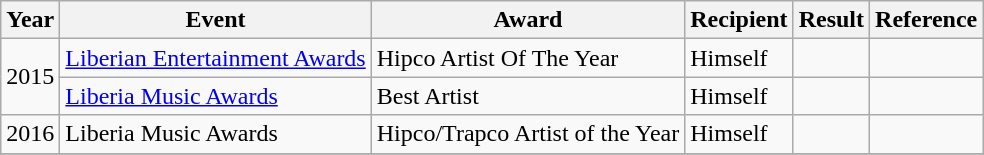<table class="wikitable">
<tr>
<th>Year</th>
<th>Event</th>
<th>Award</th>
<th>Recipient</th>
<th>Result</th>
<th>Reference</th>
</tr>
<tr>
<td rowspan="2">2015</td>
<td><a href='#'>Liberian Entertainment Awards</a></td>
<td>Hipco Artist Of The Year</td>
<td>Himself</td>
<td></td>
<td></td>
</tr>
<tr>
<td><a href='#'>Liberia Music Awards</a></td>
<td>Best Artist</td>
<td>Himself</td>
<td></td>
<td></td>
</tr>
<tr>
<td>2016</td>
<td>Liberia Music  Awards</td>
<td>Hipco/Trapco Artist of the Year</td>
<td>Himself</td>
<td></td>
<td></td>
</tr>
<tr>
</tr>
</table>
